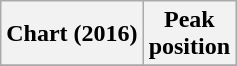<table class="wikitable sortable plainrowheaders" style="text-align:center">
<tr>
<th scope="col">Chart (2016)</th>
<th scope="col">Peak<br> position</th>
</tr>
<tr>
</tr>
</table>
